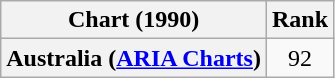<table class="wikitable sortable plainrowheaders" style="text-align:center">
<tr>
<th scope="col">Chart (1990)</th>
<th scope="col">Rank</th>
</tr>
<tr>
<th scope="row">Australia (<a href='#'>ARIA Charts</a>)</th>
<td>92</td>
</tr>
</table>
